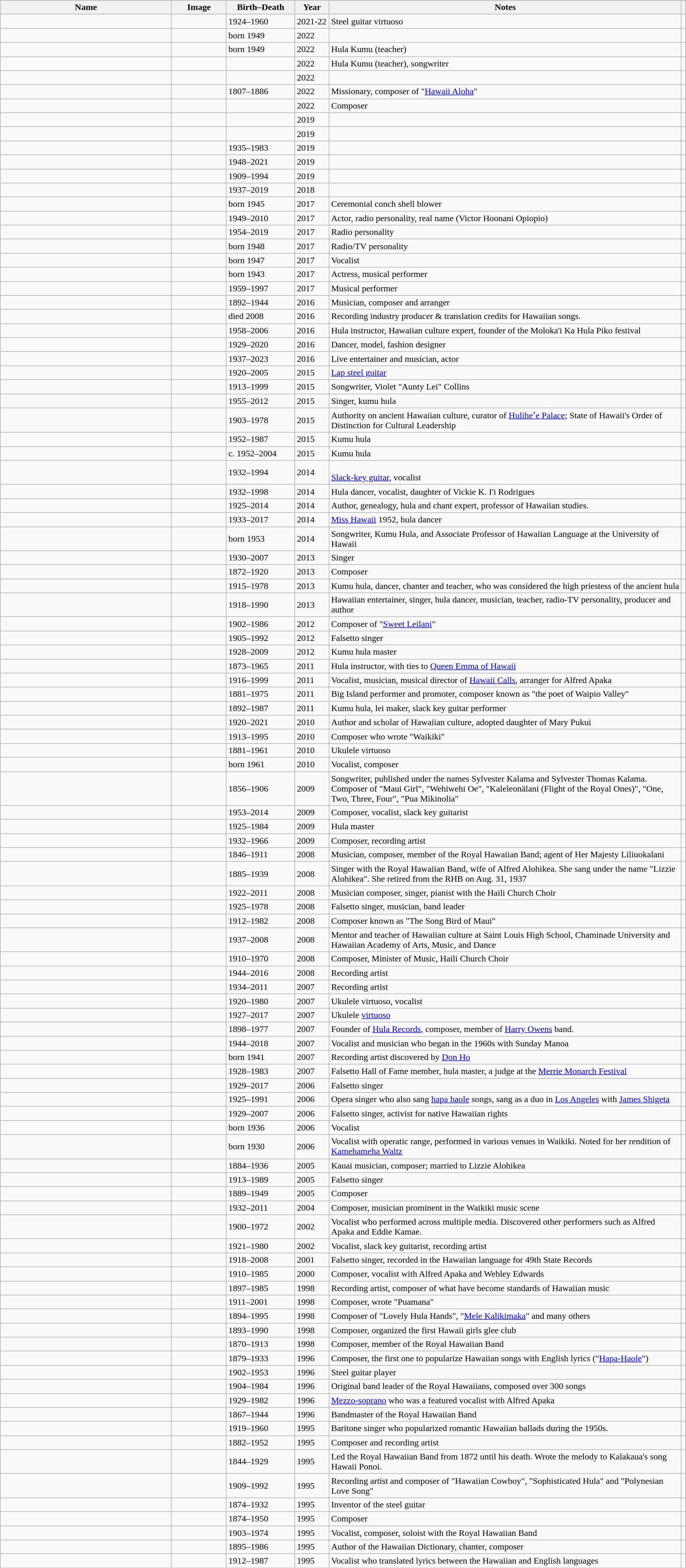<table class="wikitable sortable" style="width:98%">
<tr>
<th scope="col" width = 25%>Name</th>
<th scope="col" width = 8% class="unsortable">Image</th>
<th scope="col" width = 10%>Birth–Death</th>
<th scope="col" width = 5%>Year</th>
<th scope="col"   class="unsortable">Notes</th>
<th scope="col" class="unsortable"></th>
</tr>
<tr>
<td scope="row"></td>
<td></td>
<td>1924–1960</td>
<td>2021-22</td>
<td>Steel guitar virtuoso</td>
<td align="center"></td>
</tr>
<tr>
<td scope="row"></td>
<td></td>
<td>born 1949</td>
<td>2022</td>
<td></td>
<td align="center"></td>
</tr>
<tr>
<td scope="row"></td>
<td></td>
<td>born 1949</td>
<td>2022</td>
<td>Hula Kumu (teacher)</td>
<td align="center"></td>
</tr>
<tr>
<td scope="row"></td>
<td></td>
<td></td>
<td>2022</td>
<td>Hula Kumu (teacher), songwriter</td>
<td align="center"></td>
</tr>
<tr>
<td scope="row"></td>
<td></td>
<td></td>
<td>2022</td>
<td></td>
<td align="center"></td>
</tr>
<tr>
<td scope="row"></td>
<td></td>
<td>1807–1886</td>
<td>2022</td>
<td>Missionary, composer of "<a href='#'>Hawaii Aloha</a>"</td>
<td align="center"></td>
</tr>
<tr>
<td scope="row"></td>
<td></td>
<td></td>
<td>2022</td>
<td>Composer</td>
<td align="center"></td>
</tr>
<tr>
<td scope="row"></td>
<td></td>
<td></td>
<td>2019</td>
<td></td>
<td align="center"></td>
</tr>
<tr>
<td scope="row"></td>
<td></td>
<td></td>
<td>2019</td>
<td></td>
<td align="center"></td>
</tr>
<tr>
<td scope="row"></td>
<td></td>
<td>1935–1983</td>
<td>2019</td>
<td></td>
<td align="center"></td>
</tr>
<tr>
<td scope="row"></td>
<td></td>
<td>1948–2021</td>
<td>2019</td>
<td></td>
<td align="center"></td>
</tr>
<tr>
<td scope="row"></td>
<td></td>
<td>1909–1994</td>
<td>2019</td>
<td></td>
<td align="center"></td>
</tr>
<tr>
<td scope="row"></td>
<td></td>
<td>1937–2019</td>
<td>2018</td>
<td></td>
<td align="center"></td>
</tr>
<tr>
<td scope="row"></td>
<td></td>
<td>born 1945</td>
<td>2017</td>
<td>Ceremonial conch shell blower</td>
<td align="center"></td>
</tr>
<tr>
<td scope="row"></td>
<td></td>
<td>1949–2010</td>
<td>2017</td>
<td>Actor, radio personality, real name (Victor Hoonani Opiopio)</td>
<td align="center"></td>
</tr>
<tr>
<td scope="row"></td>
<td></td>
<td>1954–2019</td>
<td>2017</td>
<td>Radio personality</td>
<td align="center"></td>
</tr>
<tr>
<td scope="row"></td>
<td></td>
<td>born 1948</td>
<td>2017</td>
<td>Radio/TV personality</td>
<td align="center"></td>
</tr>
<tr>
<td scope="row"></td>
<td></td>
<td>born 1947</td>
<td>2017</td>
<td>Vocalist</td>
<td align="center"></td>
</tr>
<tr>
<td scope="row"></td>
<td></td>
<td>born 1943</td>
<td>2017</td>
<td>Actress, musical performer</td>
<td align="center"></td>
</tr>
<tr>
<td scope="row"></td>
<td></td>
<td>1959–1997</td>
<td>2017</td>
<td>Musical performer</td>
<td align="center"></td>
</tr>
<tr>
<td scope="row"></td>
<td></td>
<td>1892–1944</td>
<td>2016</td>
<td>Musician, composer and arranger</td>
<td align="center"></td>
</tr>
<tr>
<td scope="row"></td>
<td></td>
<td>died 2008</td>
<td>2016</td>
<td>Recording industry producer & translation credits for Hawaiian songs.</td>
<td align="center"></td>
</tr>
<tr>
<td scope="row"></td>
<td></td>
<td>1958–2006</td>
<td>2016</td>
<td>Hula instructor, Hawaiian culture expert, founder of the Moloka'i Ka Hula Piko festival</td>
<td align="center"></td>
</tr>
<tr>
<td scope="row"></td>
<td></td>
<td>1929–2020</td>
<td>2016</td>
<td>Dancer, model, fashion designer</td>
<td align="center"></td>
</tr>
<tr>
<td scope="row"></td>
<td></td>
<td>1937–2023</td>
<td>2016</td>
<td>Live entertainer and musician, actor</td>
<td align="center"></td>
</tr>
<tr>
<td scope="row"></td>
<td></td>
<td>1920–2005</td>
<td>2015</td>
<td><a href='#'>Lap steel guitar</a></td>
<td align="center"></td>
</tr>
<tr>
<td scope="row"></td>
<td></td>
<td>1913–1999</td>
<td>2015</td>
<td>Songwriter, Violet "Aunty Lei" Collins</td>
<td align="center"></td>
</tr>
<tr>
<td scope="row"></td>
<td></td>
<td>1955–2012</td>
<td>2015</td>
<td>Singer, kumu hula</td>
<td align="center"></td>
</tr>
<tr>
<td scope="row"></td>
<td></td>
<td>1903–1978</td>
<td>2015</td>
<td>Authority on ancient Hawaiian culture, curator of <a href='#'>Huliheʻe Palace</a>; State of Hawaii's Order of Distinction for Cultural Leadership</td>
<td align="center"></td>
</tr>
<tr>
<td scope="row"></td>
<td></td>
<td>1952–1987</td>
<td>2015</td>
<td>Kumu hula</td>
<td align="center"></td>
</tr>
<tr>
<td scope="row"></td>
<td></td>
<td>c. 1952–2004</td>
<td>2015</td>
<td>Kumu hula</td>
<td align="center"></td>
</tr>
<tr>
<td scope="row"></td>
<td></td>
<td>1932–1994</td>
<td>2014</td>
<td><br><a href='#'>Slack-key guitar</a>, vocalist</td>
<td align="center"></td>
</tr>
<tr>
<td scope="row"></td>
<td></td>
<td>1932–1998</td>
<td>2014</td>
<td>Hula dancer, vocalist, daughter of Vickie K. I'i Rodrigues</td>
<td align="center"></td>
</tr>
<tr>
<td scope="row"></td>
<td></td>
<td>1925–2014</td>
<td>2014</td>
<td>Author, genealogy, hula and chant expert, professor of Hawaiian studies.</td>
<td align="center"></td>
</tr>
<tr>
<td scope="row"></td>
<td></td>
<td>1933–2017</td>
<td>2014</td>
<td><a href='#'>Miss Hawaii</a> 1952, hula dancer</td>
<td align="center"></td>
</tr>
<tr>
<td scope="row"></td>
<td></td>
<td>born 1953</td>
<td>2014</td>
<td>Songwriter, Kumu Hula, and Associate Professor of Hawaiian Language at the University of Hawaii</td>
<td align="center"></td>
</tr>
<tr>
<td scope="row"></td>
<td></td>
<td>1930–2007</td>
<td>2013</td>
<td>Singer</td>
<td align="center"></td>
</tr>
<tr>
<td scope="row"></td>
<td></td>
<td>1872–1920</td>
<td>2013</td>
<td>Composer</td>
<td align="center"></td>
</tr>
<tr>
<td scope="row"></td>
<td></td>
<td>1915–1978</td>
<td>2013</td>
<td>Kumu hula, dancer, chanter and teacher, who was considered the high priestess of the ancient hula</td>
<td align="center"></td>
</tr>
<tr>
<td scope="row"></td>
<td></td>
<td>1918–1990</td>
<td>2013</td>
<td>Hawaiian entertainer, singer, hula dancer, musician, teacher, radio-TV personality, producer and author</td>
<td align="center"></td>
</tr>
<tr>
<td scope="row"></td>
<td></td>
<td>1902–1986</td>
<td>2012</td>
<td>Composer of  "<a href='#'>Sweet Leilani</a>"</td>
<td align="center"></td>
</tr>
<tr>
<td scope="row"></td>
<td></td>
<td>1905–1992</td>
<td>2012</td>
<td>Falsetto singer</td>
<td align="center"></td>
</tr>
<tr>
<td scope="row"></td>
<td></td>
<td>1928–2009</td>
<td>2012</td>
<td>Kumu hula master</td>
<td align="center"></td>
</tr>
<tr>
<td scope="row"></td>
<td></td>
<td>1873–1965</td>
<td>2011</td>
<td>Hula instructor, with ties to <a href='#'>Queen Emma of Hawaii</a></td>
<td align="center"></td>
</tr>
<tr>
<td scope="row"></td>
<td></td>
<td>1916–1999</td>
<td>2011</td>
<td>Vocalist, musician, musical director of <a href='#'>Hawaii Calls</a>, arranger for Alfred Apaka</td>
<td align="center"></td>
</tr>
<tr>
<td scope="row"></td>
<td></td>
<td>1881–1975</td>
<td>2011</td>
<td>Big Island performer and promoter, composer known as "the poet of Waipio Valley"</td>
<td align="center"></td>
</tr>
<tr>
<td scope="row"></td>
<td></td>
<td>1892–1987</td>
<td>2011</td>
<td>Kumu hula, lei maker, slack key guitar performer</td>
<td align="center"></td>
</tr>
<tr>
<td scope="row"></td>
<td></td>
<td>1920–2021</td>
<td>2010</td>
<td>Author and scholar of Hawaiian culture, adopted daughter of Mary Pukui</td>
<td align="center"></td>
</tr>
<tr>
<td scope="row"></td>
<td></td>
<td>1913–1995</td>
<td>2010</td>
<td>Composer who wrote "Waikiki"</td>
<td align="center"></td>
</tr>
<tr>
<td scope="row"></td>
<td></td>
<td>1881–1961</td>
<td>2010</td>
<td>Ukulele virtuoso</td>
<td align="center"></td>
</tr>
<tr>
<td scope="row"></td>
<td></td>
<td>born 1961</td>
<td>2010</td>
<td>Vocalist, composer</td>
<td align="center"></td>
</tr>
<tr>
<td scope="row"></td>
<td></td>
<td>1856–1906</td>
<td>2009</td>
<td>Songwriter, published under the names Sylvester Kalama and Sylvester Thomas Kalama. Composer of "Maui Girl", "Wehiwehi Oe", "Kaleleonālani (Flight of the Royal Ones)", "One, Two, Three, Four", "Pua Mikinolia"</td>
<td align="center"></td>
</tr>
<tr>
<td scope="row"></td>
<td></td>
<td>1953–2014</td>
<td>2009</td>
<td>Composer, vocalist, slack key guitarist</td>
<td align="center"></td>
</tr>
<tr>
<td scope="row"></td>
<td></td>
<td>1925–1984</td>
<td>2009</td>
<td>Hula master</td>
<td align="center"></td>
</tr>
<tr>
<td scope="row"></td>
<td></td>
<td>1932–1966</td>
<td>2009</td>
<td>Composer, recording artist</td>
<td align="center"></td>
</tr>
<tr>
<td scope="row"></td>
<td></td>
<td>1846–1911</td>
<td>2008</td>
<td>Musician, composer, member of the Royal Hawaiian Band; agent of Her Majesty Liliuokalani</td>
<td align="center"></td>
</tr>
<tr>
<td scope="row"></td>
<td></td>
<td>1885–1939</td>
<td>2008</td>
<td>Singer with the Royal Hawaiian Band, wife of Alfred Alohikea. She sang under the name "Lizzie Alohikea".  She retired from the RHB on Aug. 31, 1937</td>
<td align="center"></td>
</tr>
<tr>
<td scope="row"></td>
<td></td>
<td>1922–2011</td>
<td>2008</td>
<td>Musician composer, singer, pianist with the Haili Church Choir</td>
<td align="center"></td>
</tr>
<tr>
<td scope="row"></td>
<td></td>
<td>1925–1978</td>
<td>2008</td>
<td>Falsetto singer, musician, band leader</td>
<td align="center"></td>
</tr>
<tr>
<td scope="row"></td>
<td></td>
<td>1912–1982</td>
<td>2008</td>
<td>Composer known as "The Song Bird of Maui"</td>
<td align="center"></td>
</tr>
<tr>
<td scope="row"></td>
<td></td>
<td>1937–2008</td>
<td>2008</td>
<td>Mentor and teacher of Hawaiian culture at Saint Louis High School, Chaminade University and Hawaiian Academy of Arts, Music, and Dance</td>
<td align="center"></td>
</tr>
<tr>
<td scope="row"></td>
<td></td>
<td>1910–1970</td>
<td>2008</td>
<td>Composer, Minister of Music, Haili Church Choir</td>
<td align="center"></td>
</tr>
<tr>
<td scope="row"></td>
<td></td>
<td>1944–2016</td>
<td>2008</td>
<td>Recording artist</td>
<td align="center"></td>
</tr>
<tr>
<td scope="row"></td>
<td></td>
<td>1934–2011</td>
<td>2007</td>
<td>Recording artist</td>
<td align="center"></td>
</tr>
<tr>
<td scope="row"></td>
<td></td>
<td>1920–1980</td>
<td>2007</td>
<td>Ukulele virtuoso, vocalist</td>
<td align="center"></td>
</tr>
<tr>
<td scope="row"></td>
<td></td>
<td>1927–2017</td>
<td>2007</td>
<td>Ukulele <a href='#'>virtuoso</a></td>
<td align="center"></td>
</tr>
<tr>
<td scope="row"></td>
<td></td>
<td>1898–1977</td>
<td>2007</td>
<td>Founder of <a href='#'>Hula Records</a>, composer, member of <a href='#'>Harry Owens</a> band.</td>
<td align="center"></td>
</tr>
<tr>
<td scope="row"></td>
<td></td>
<td>1944–2018</td>
<td>2007</td>
<td>Vocalist and musician who began in the 1960s with Sunday Manoa</td>
<td align="center"></td>
</tr>
<tr>
<td scope="row"></td>
<td></td>
<td>born 1941</td>
<td>2007</td>
<td>Recording artist discovered by <a href='#'>Don Ho</a></td>
<td align="center"></td>
</tr>
<tr>
<td scope="row"></td>
<td></td>
<td>1928–1983</td>
<td>2007</td>
<td>Falsetto Hall of Fame member, hula master, a judge at the <a href='#'>Merrie Monarch Festival</a></td>
<td align="center"></td>
</tr>
<tr>
<td scope="row"></td>
<td></td>
<td>1929–2017</td>
<td>2006</td>
<td>Falsetto singer</td>
<td align="center"></td>
</tr>
<tr>
<td scope="row"></td>
<td></td>
<td>1925–1991</td>
<td>2006</td>
<td>Opera singer who also sang <a href='#'>hapa haole</a> songs, sang as a duo in <a href='#'>Los Angeles</a> with <a href='#'>James Shigeta</a></td>
<td align="center"></td>
</tr>
<tr>
<td scope="row"></td>
<td></td>
<td>1929–2007</td>
<td>2006</td>
<td>Falsetto singer, activist for native Hawaiian rights</td>
<td align="center"></td>
</tr>
<tr>
<td scope="row"></td>
<td></td>
<td>born 1936</td>
<td>2006</td>
<td>Vocalist</td>
<td align="center"></td>
</tr>
<tr>
<td scope="row"></td>
<td></td>
<td>born 1930</td>
<td>2006</td>
<td>Vocalist with operatic range, performed in various venues in Waikiki. Noted for her rendition of <a href='#'>Kamehameha Waltz</a></td>
<td align="center"></td>
</tr>
<tr>
<td scope="row"></td>
<td></td>
<td>1884–1936</td>
<td>2005</td>
<td>Kauai musician, composer; married to Lizzie Alohikea</td>
<td align="center"></td>
</tr>
<tr>
<td scope="row"></td>
<td></td>
<td>1913–1989</td>
<td>2005</td>
<td>Falsetto singer</td>
<td align="center"></td>
</tr>
<tr>
<td scope="row"></td>
<td></td>
<td>1889–1949</td>
<td>2005</td>
<td>Composer</td>
<td align="center"></td>
</tr>
<tr>
<td scope="row"></td>
<td></td>
<td>1932–2011</td>
<td>2004</td>
<td>Composer, musician prominent in the Waikiki music scene</td>
<td align="center"></td>
</tr>
<tr>
<td scope="row"></td>
<td></td>
<td>1900–1972</td>
<td>2002</td>
<td>Vocalist who performed across multiple media. Discovered other performers such as Alfred Apaka and Eddie Kamae.</td>
<td align="center"></td>
</tr>
<tr>
<td scope="row"></td>
<td></td>
<td>1921–1980</td>
<td>2002</td>
<td>Vocalist, slack key guitarist, recording artist</td>
<td align="center"></td>
</tr>
<tr>
<td scope="row"></td>
<td></td>
<td>1918–2008</td>
<td>2001</td>
<td>Falsetto singer, recorded in the Hawaiian language for 49th State Records</td>
<td align="center"></td>
</tr>
<tr>
<td scope="row"></td>
<td></td>
<td>1910–1985</td>
<td>2000</td>
<td>Composer, vocalist with Alfred Apaka and Webley Edwards</td>
<td align="center"></td>
</tr>
<tr>
<td scope="row"></td>
<td></td>
<td>1897–1985</td>
<td>1998</td>
<td>Recording artist, composer of what have become standards of Hawaiian music</td>
<td align="center"></td>
</tr>
<tr>
<td scope="row"></td>
<td></td>
<td>1911–2001</td>
<td>1998</td>
<td>Composer, wrote "Puamana"</td>
<td align="center"></td>
</tr>
<tr>
<td scope="row"></td>
<td></td>
<td>1894–1995</td>
<td>1998</td>
<td>Composer of "Lovely Hula Hands", "<a href='#'>Mele Kalikimaka</a>" and many others</td>
<td align="center"></td>
</tr>
<tr>
<td scope="row"></td>
<td></td>
<td>1893–1990</td>
<td>1998</td>
<td>Composer, organized the first Hawaii girls glee club</td>
<td align="center"></td>
</tr>
<tr>
<td scope="row"></td>
<td></td>
<td>1870–1913</td>
<td>1998</td>
<td>Composer, member of the Royal Hawaiian Band</td>
<td align="center"></td>
</tr>
<tr>
<td scope="row"></td>
<td></td>
<td>1879–1933</td>
<td>1996</td>
<td>Composer, the first one to popularize Hawaiian songs with English lyrics ("<a href='#'>Hapa-Haole</a>")</td>
<td align="center"></td>
</tr>
<tr>
<td scope="row"></td>
<td></td>
<td>1902–1953</td>
<td>1996</td>
<td>Steel guitar player</td>
<td align="center"></td>
</tr>
<tr>
<td scope="row"></td>
<td></td>
<td>1904–1984</td>
<td>1996</td>
<td>Original band leader of the Royal Hawaiians, composed over 300 songs</td>
<td align="center"></td>
</tr>
<tr>
<td scope="row"></td>
<td></td>
<td>1929–1982</td>
<td>1996</td>
<td><a href='#'>Mezzo-soprano</a> who was a featured vocalist with Alfred Apaka</td>
<td align="center"></td>
</tr>
<tr>
<td scope="row"></td>
<td></td>
<td>1867–1944</td>
<td>1996</td>
<td>Bandmaster of the Royal Hawaiian Band</td>
<td align="center"></td>
</tr>
<tr>
<td scope="row"></td>
<td></td>
<td>1919–1960</td>
<td>1995</td>
<td>Baritone singer who popularized romantic Hawaiian ballads during the 1950s.</td>
<td align="center"></td>
</tr>
<tr>
<td scope="row"></td>
<td></td>
<td>1882–1952</td>
<td>1995</td>
<td>Composer and recording artist</td>
<td align="center"></td>
</tr>
<tr>
<td scope="row"></td>
<td></td>
<td>1844–1929</td>
<td>1995</td>
<td>Led the Royal Hawaiian Band from 1872 until his death.  Wrote the melody to Kalakaua's song Hawaii Ponoi.</td>
<td align="center"></td>
</tr>
<tr>
<td scope="row"></td>
<td></td>
<td>1909–1992</td>
<td>1995</td>
<td>Recording artist and composer of "Hawaiian Cowboy",  "Sophisticated Hula" and "Polynesian Love Song"</td>
<td align="center"></td>
</tr>
<tr>
<td scope="row"></td>
<td></td>
<td>1874–1932</td>
<td>1995</td>
<td>Inventor of the steel guitar</td>
<td align="center"></td>
</tr>
<tr>
<td scope="row"></td>
<td></td>
<td>1874–1950</td>
<td>1995</td>
<td>Composer</td>
<td align="center"></td>
</tr>
<tr>
<td scope="row"></td>
<td></td>
<td>1903–1974</td>
<td>1995</td>
<td>Vocalist, composer, soloist with the Royal Hawaiian Band</td>
<td align="center"></td>
</tr>
<tr>
<td scope="row"></td>
<td></td>
<td>1895–1986</td>
<td>1995</td>
<td>Author of the Hawaiian Dictionary, chanter, composer</td>
<td align="center"></td>
</tr>
<tr>
<td scope="row"></td>
<td></td>
<td>1912–1987</td>
<td>1995</td>
<td>Vocalist who translated lyrics between the Hawaiian and English languages</td>
<td align="center"></td>
</tr>
<tr>
</tr>
</table>
